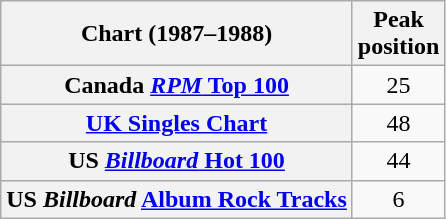<table class="wikitable sortable plainrowheaders" style="text-align:center;">
<tr>
<th align="left">Chart (1987–1988)</th>
<th align="left">Peak<br>position</th>
</tr>
<tr>
<th scope="row">Canada <a href='#'><em>RPM</em> Top 100</a></th>
<td>25</td>
</tr>
<tr>
<th scope="row"><a href='#'>UK Singles Chart</a></th>
<td>48</td>
</tr>
<tr>
<th scope="row">US <a href='#'><em>Billboard</em> Hot 100</a></th>
<td>44</td>
</tr>
<tr>
<th scope="row">US <em>Billboard</em> <a href='#'>Album Rock Tracks</a></th>
<td>6</td>
</tr>
</table>
